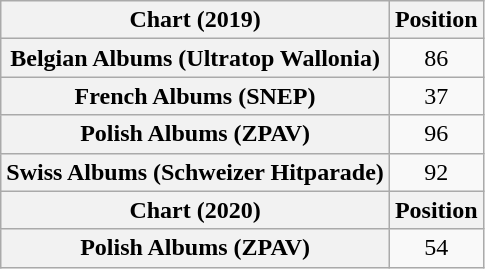<table class="wikitable sortable plainrowheaders" style="text-align:center">
<tr>
<th scope="col">Chart (2019)</th>
<th scope="col">Position</th>
</tr>
<tr>
<th scope="row">Belgian Albums (Ultratop Wallonia)</th>
<td>86</td>
</tr>
<tr>
<th scope="row">French Albums (SNEP)</th>
<td>37</td>
</tr>
<tr>
<th scope="row">Polish Albums (ZPAV)</th>
<td>96</td>
</tr>
<tr>
<th scope="row">Swiss Albums (Schweizer Hitparade)</th>
<td>92</td>
</tr>
<tr>
<th scope="col">Chart (2020)</th>
<th scope="col">Position</th>
</tr>
<tr>
<th scope="row">Polish Albums (ZPAV)</th>
<td>54</td>
</tr>
</table>
